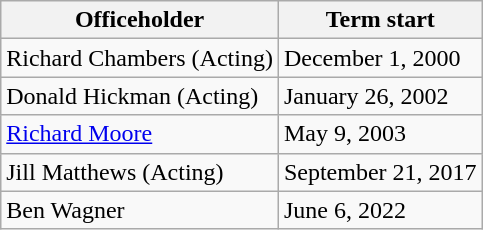<table class="wikitable sortable">
<tr style="vertical-align:bottom;">
<th>Officeholder</th>
<th>Term start</th>
</tr>
<tr>
<td>Richard Chambers (Acting)</td>
<td>December 1, 2000</td>
</tr>
<tr>
<td>Donald Hickman (Acting)</td>
<td>January 26, 2002</td>
</tr>
<tr>
<td><a href='#'>Richard Moore</a></td>
<td>May 9, 2003</td>
</tr>
<tr>
<td>Jill Matthews (Acting)</td>
<td>September 21, 2017</td>
</tr>
<tr>
<td>Ben Wagner</td>
<td>June 6, 2022</td>
</tr>
</table>
